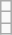<table class="wikitable">
<tr>
<td></td>
</tr>
<tr>
<td></td>
</tr>
<tr>
<td></td>
</tr>
</table>
